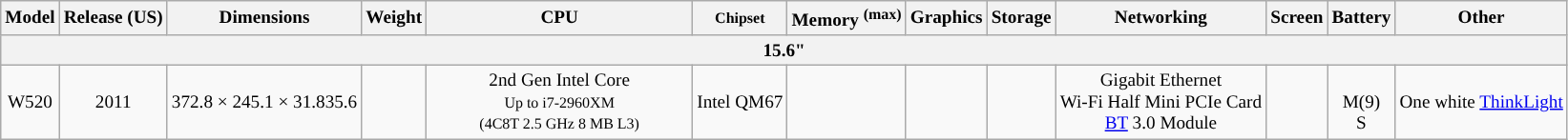<table class="wikitable" style="font-size: 80%; text-align: center; min-width: 80%;">
<tr>
<th>Model</th>
<th>Release (US)</th>
<th>Dimensions</th>
<th>Weight</th>
<th style="width:17%">CPU</th>
<th><small>Chipset</small></th>
<th>Memory <sup>(max)</sup></th>
<th>Graphics</th>
<th>Storage</th>
<th>Networking</th>
<th>Screen</th>
<th>Battery</th>
<th>Other</th>
</tr>
<tr>
<th colspan=13>15.6"</th>
</tr>
<tr>
<td>W520</td>
<td>2011</td>
<td>372.8 × 245.1 × 31.835.6</td>
<td></td>
<td style="background:">2nd Gen Intel Core<br><small>Up to i7-2960XM <br>(4C8T 2.5 GHz 8 MB L3)</small></td>
<td>Intel QM67</td>
<td></td>
<td></td>
<td></td>
<td>Gigabit Ethernet<br>Wi-Fi Half Mini PCIe Card<br><a href='#'>BT</a> 3.0 Module<br><small></small></td>
<td></td>
<td style="background:"><br>M(9)<br>S</td>
<td>One white <a href='#'>ThinkLight</a></td>
</tr>
</table>
